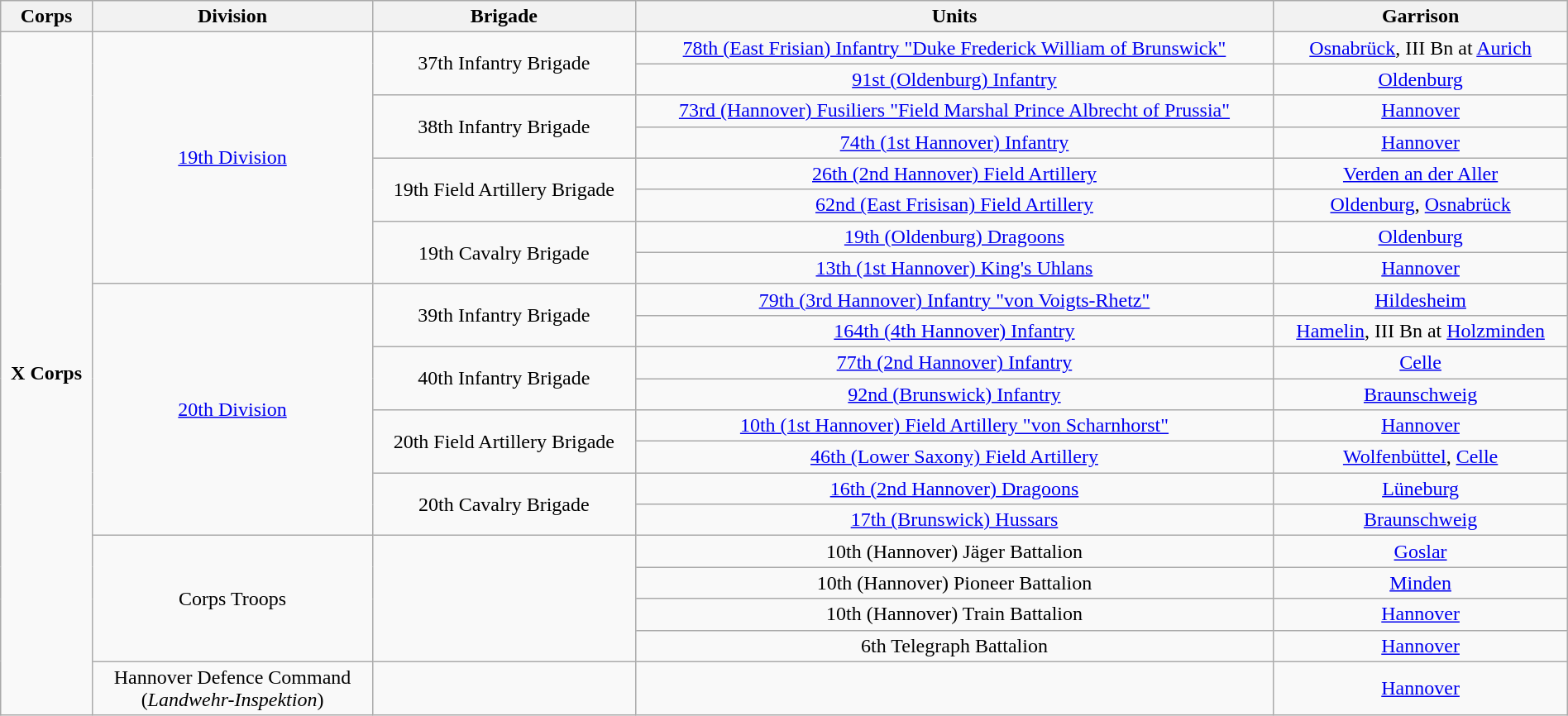<table class="wikitable collapsible collapsed" style="text-align:center; width:100%;">
<tr>
<th>Corps</th>
<th>Division</th>
<th>Brigade</th>
<th>Units</th>
<th>Garrison</th>
</tr>
<tr>
<td ROWSPAN=21><strong>X Corps</strong></td>
<td ROWSPAN=8><a href='#'>19th Division</a></td>
<td ROWSPAN=2>37th Infantry Brigade</td>
<td><a href='#'>78th (East Frisian) Infantry "Duke Frederick William of Brunswick"</a></td>
<td><a href='#'>Osnabrück</a>, III Bn at <a href='#'>Aurich</a></td>
</tr>
<tr>
<td><a href='#'>91st (Oldenburg) Infantry</a></td>
<td><a href='#'>Oldenburg</a></td>
</tr>
<tr>
<td ROWSPAN=2>38th Infantry Brigade</td>
<td><a href='#'>73rd (Hannover) Fusiliers "Field Marshal Prince Albrecht of Prussia"</a></td>
<td><a href='#'>Hannover</a></td>
</tr>
<tr>
<td><a href='#'>74th (1st Hannover) Infantry</a></td>
<td><a href='#'>Hannover</a></td>
</tr>
<tr>
<td ROWSPAN=2>19th Field Artillery Brigade</td>
<td><a href='#'>26th (2nd Hannover) Field Artillery</a></td>
<td><a href='#'>Verden an der Aller</a></td>
</tr>
<tr>
<td><a href='#'>62nd (East Frisisan) Field Artillery</a></td>
<td><a href='#'>Oldenburg</a>, <a href='#'>Osnabrück</a></td>
</tr>
<tr>
<td ROWSPAN=2>19th Cavalry Brigade</td>
<td><a href='#'>19th (Oldenburg) Dragoons</a></td>
<td><a href='#'>Oldenburg</a></td>
</tr>
<tr>
<td><a href='#'>13th (1st Hannover) King's Uhlans</a></td>
<td><a href='#'>Hannover</a></td>
</tr>
<tr>
<td ROWSPAN=8><a href='#'>20th Division</a></td>
<td ROWSPAN=2>39th Infantry Brigade</td>
<td><a href='#'>79th (3rd Hannover) Infantry "von Voigts-Rhetz"</a></td>
<td><a href='#'>Hildesheim</a></td>
</tr>
<tr>
<td><a href='#'>164th (4th Hannover) Infantry</a></td>
<td><a href='#'>Hamelin</a>, III Bn at <a href='#'>Holzminden</a></td>
</tr>
<tr>
<td ROWSPAN=2>40th Infantry Brigade</td>
<td><a href='#'>77th (2nd Hannover) Infantry</a></td>
<td><a href='#'>Celle</a></td>
</tr>
<tr>
<td><a href='#'>92nd (Brunswick) Infantry</a></td>
<td><a href='#'>Braunschweig</a></td>
</tr>
<tr>
<td ROWSPAN=2>20th Field Artillery Brigade</td>
<td><a href='#'>10th (1st Hannover) Field Artillery "von Scharnhorst"</a></td>
<td><a href='#'>Hannover</a></td>
</tr>
<tr>
<td><a href='#'>46th (Lower Saxony) Field Artillery</a></td>
<td><a href='#'>Wolfenbüttel</a>, <a href='#'>Celle</a></td>
</tr>
<tr>
<td ROWSPAN=2>20th Cavalry Brigade</td>
<td><a href='#'>16th (2nd Hannover) Dragoons</a></td>
<td><a href='#'>Lüneburg</a></td>
</tr>
<tr>
<td><a href='#'>17th (Brunswick) Hussars</a></td>
<td><a href='#'>Braunschweig</a></td>
</tr>
<tr>
<td ROWSPAN=4>Corps Troops</td>
<td ROWSPAN=4></td>
<td>10th (Hannover) Jäger Battalion</td>
<td><a href='#'>Goslar</a></td>
</tr>
<tr>
<td>10th (Hannover) Pioneer Battalion</td>
<td><a href='#'>Minden</a></td>
</tr>
<tr>
<td>10th (Hannover) Train Battalion</td>
<td><a href='#'>Hannover</a></td>
</tr>
<tr>
<td>6th Telegraph Battalion</td>
<td><a href='#'>Hannover</a></td>
</tr>
<tr>
<td>Hannover Defence Command<br>(<em>Landwehr-Inspektion</em>)</td>
<td></td>
<td></td>
<td><a href='#'>Hannover</a></td>
</tr>
</table>
